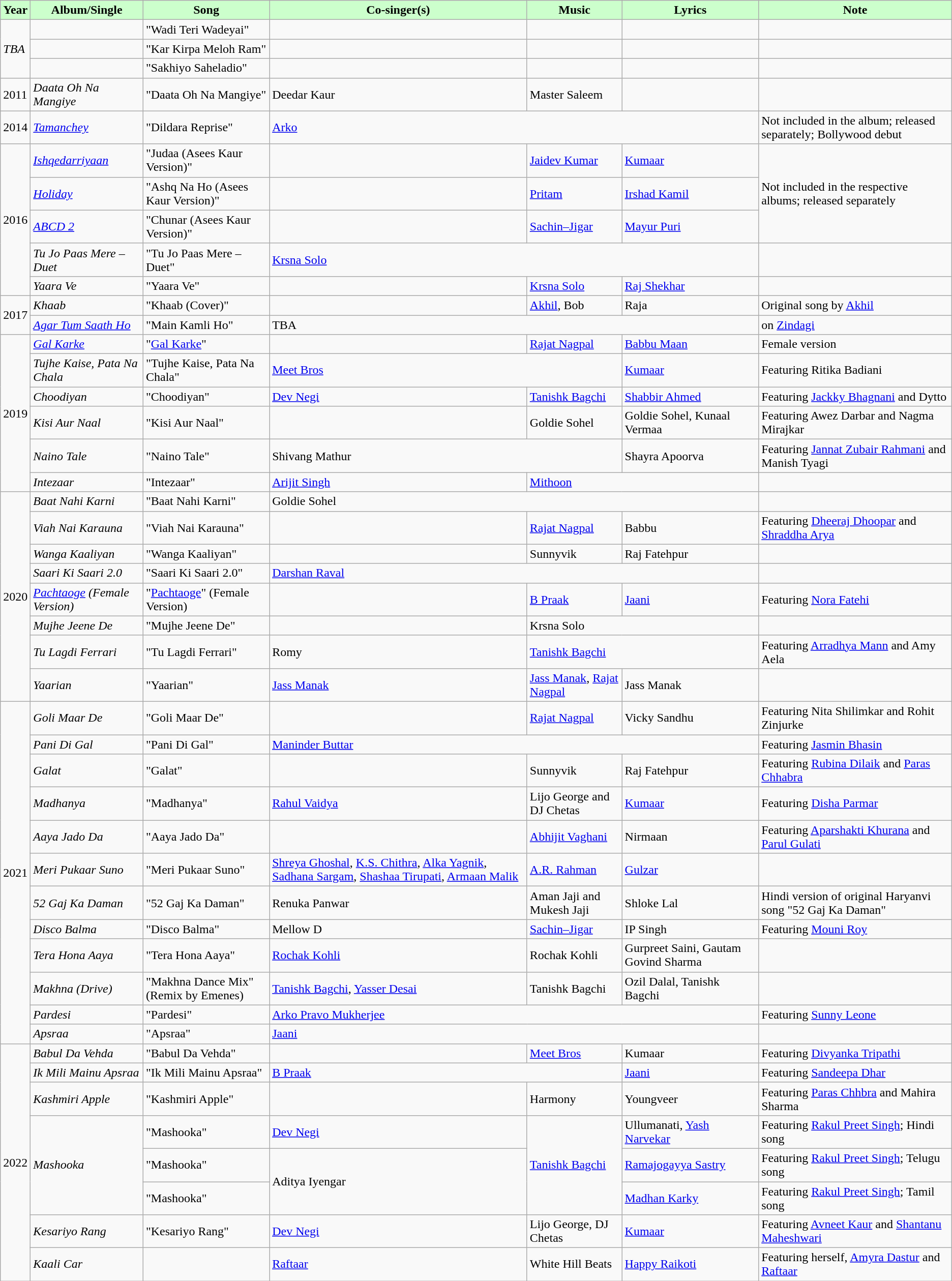<table class="wikitable sortable">
<tr style="background:#cfc; text-align:center;">
<td><strong>Year</strong></td>
<td><strong>Album/Single</strong></td>
<td><strong>Song</strong></td>
<td><strong>Co-singer(s)</strong></td>
<td><strong>Music</strong></td>
<td><strong>Lyrics</strong></td>
<td><strong>Note</strong></td>
</tr>
<tr>
<td rowspan="3"><em>TBA</em></td>
<td></td>
<td>"Wadi Teri Wadeyai"</td>
<td></td>
<td></td>
<td></td>
<td></td>
</tr>
<tr>
<td></td>
<td>"Kar Kirpa Meloh Ram"</td>
<td></td>
<td></td>
<td></td>
<td></td>
</tr>
<tr>
<td></td>
<td>"Sakhiyo Saheladio"</td>
<td></td>
<td></td>
<td></td>
<td></td>
</tr>
<tr>
<td>2011</td>
<td><em>Daata Oh Na Mangiye</em></td>
<td>"Daata Oh Na Mangiye"</td>
<td>Deedar Kaur</td>
<td>Master Saleem</td>
<td></td>
<td></td>
</tr>
<tr>
<td>2014</td>
<td><em><a href='#'>Tamanchey</a></em></td>
<td>"Dildara Reprise"</td>
<td colspan="3"><a href='#'>Arko</a></td>
<td>Not included in the album; released separately; Bollywood debut</td>
</tr>
<tr>
<td rowspan="5">2016</td>
<td><em><a href='#'>Ishqedarriyaan</a></em></td>
<td>"Judaa (Asees Kaur Version)"</td>
<td></td>
<td><a href='#'>Jaidev Kumar</a></td>
<td><a href='#'>Kumaar</a></td>
<td rowspan="3">Not included in the respective albums; released separately</td>
</tr>
<tr>
<td><em><a href='#'>Holiday</a></em></td>
<td>"Ashq Na Ho (Asees Kaur Version)"</td>
<td></td>
<td><a href='#'>Pritam</a></td>
<td><a href='#'>Irshad Kamil</a></td>
</tr>
<tr>
<td><em><a href='#'>ABCD 2</a></em></td>
<td>"Chunar (Asees Kaur Version)"</td>
<td></td>
<td><a href='#'>Sachin–Jigar</a></td>
<td><a href='#'>Mayur Puri</a></td>
</tr>
<tr>
<td><em>Tu Jo Paas Mere – Duet</em></td>
<td>"Tu Jo Paas Mere – Duet"</td>
<td colspan="3"><a href='#'>Krsna Solo</a></td>
<td></td>
</tr>
<tr>
<td><em>Yaara Ve</em></td>
<td>"Yaara Ve"</td>
<td></td>
<td><a href='#'>Krsna Solo</a></td>
<td><a href='#'>Raj Shekhar</a></td>
<td></td>
</tr>
<tr>
<td rowspan="2">2017</td>
<td><em>Khaab</em></td>
<td>"Khaab (Cover)"</td>
<td></td>
<td><a href='#'>Akhil</a>, Bob</td>
<td>Raja</td>
<td>Original song by <a href='#'>Akhil</a></td>
</tr>
<tr>
<td><em><a href='#'>Agar Tum Saath Ho</a></em></td>
<td>"Main Kamli Ho"</td>
<td colspan="3">TBA</td>
<td>on <a href='#'>Zindagi</a></td>
</tr>
<tr>
<td rowspan="6">2019</td>
<td><em><a href='#'>Gal Karke</a></em></td>
<td>"<a href='#'>Gal Karke</a>"</td>
<td></td>
<td><a href='#'>Rajat Nagpal</a></td>
<td><a href='#'>Babbu Maan</a></td>
<td>Female version</td>
</tr>
<tr>
<td><em>Tujhe Kaise, Pata Na Chala</em></td>
<td>"Tujhe Kaise, Pata Na Chala"</td>
<td colspan="2"><a href='#'>Meet Bros</a></td>
<td><a href='#'>Kumaar</a></td>
<td>Featuring Ritika Badiani</td>
</tr>
<tr>
<td><em>Choodiyan</em></td>
<td>"Choodiyan"</td>
<td><a href='#'>Dev Negi</a></td>
<td><a href='#'>Tanishk Bagchi</a></td>
<td><a href='#'>Shabbir Ahmed</a></td>
<td>Featuring <a href='#'>Jackky Bhagnani</a> and Dytto</td>
</tr>
<tr>
<td><em>Kisi Aur Naal </em></td>
<td>"Kisi Aur Naal"</td>
<td></td>
<td>Goldie Sohel</td>
<td>Goldie Sohel, Kunaal Vermaa</td>
<td>Featuring Awez Darbar and Nagma Mirajkar</td>
</tr>
<tr>
<td><em>Naino Tale</em></td>
<td>"Naino Tale"</td>
<td colspan="2">Shivang Mathur</td>
<td>Shayra Apoorva</td>
<td>Featuring <a href='#'>Jannat Zubair Rahmani</a> and Manish Tyagi</td>
</tr>
<tr>
<td><em>Intezaar</em></td>
<td>"Intezaar"</td>
<td><a href='#'>Arijit Singh</a></td>
<td colspan="2"><a href='#'>Mithoon</a></td>
<td></td>
</tr>
<tr>
<td rowspan="8">2020</td>
<td><em>Baat Nahi Karni</em></td>
<td>"Baat Nahi Karni"</td>
<td colspan="3">Goldie Sohel</td>
<td></td>
</tr>
<tr>
<td><em>Viah Nai Karauna</em></td>
<td>"Viah Nai Karauna"</td>
<td></td>
<td><a href='#'>Rajat Nagpal</a></td>
<td>Babbu</td>
<td>Featuring <a href='#'>Dheeraj Dhoopar</a> and <a href='#'>Shraddha Arya</a></td>
</tr>
<tr>
<td><em>Wanga Kaaliyan</em></td>
<td>"Wanga Kaaliyan"</td>
<td></td>
<td>Sunnyvik</td>
<td>Raj Fatehpur</td>
<td></td>
</tr>
<tr>
<td><em>Saari Ki Saari 2.0</em></td>
<td>"Saari Ki Saari 2.0"</td>
<td colspan="3"><a href='#'>Darshan Raval</a></td>
<td></td>
</tr>
<tr>
<td><em><a href='#'>Pachtaoge</a></em> <em>(Female Version)</em></td>
<td>"<a href='#'>Pachtaoge</a>" (Female Version)</td>
<td></td>
<td><a href='#'>B Praak</a></td>
<td><a href='#'>Jaani</a></td>
<td>Featuring <a href='#'>Nora Fatehi</a></td>
</tr>
<tr>
<td><em>Mujhe Jeene De </em></td>
<td>"Mujhe Jeene De"</td>
<td></td>
<td colspan="2">Krsna Solo</td>
<td></td>
</tr>
<tr>
<td><em>Tu Lagdi Ferrari</em></td>
<td>"Tu Lagdi Ferrari"</td>
<td>Romy</td>
<td colspan="2"><a href='#'>Tanishk Bagchi</a></td>
<td>Featuring <a href='#'>Arradhya Mann</a> and Amy Aela</td>
</tr>
<tr>
<td><em>Yaarian</em></td>
<td>"Yaarian"</td>
<td><a href='#'>Jass Manak</a></td>
<td><a href='#'>Jass Manak</a>, <a href='#'>Rajat Nagpal</a></td>
<td>Jass Manak</td>
<td></td>
</tr>
<tr>
<td rowspan="12">2021</td>
<td><em>Goli Maar De</em></td>
<td>"Goli Maar De"</td>
<td></td>
<td><a href='#'>Rajat Nagpal</a></td>
<td>Vicky Sandhu</td>
<td>Featuring Nita Shilimkar and Rohit Zinjurke</td>
</tr>
<tr>
<td><em>Pani Di Gal</em></td>
<td>"Pani Di Gal"</td>
<td colspan="3"><a href='#'>Maninder Buttar</a></td>
<td>Featuring <a href='#'>Jasmin Bhasin</a></td>
</tr>
<tr>
<td><em>Galat</em></td>
<td>"Galat"</td>
<td></td>
<td>Sunnyvik</td>
<td>Raj Fatehpur</td>
<td>Featuring <a href='#'>Rubina Dilaik</a> and <a href='#'>Paras Chhabra</a></td>
</tr>
<tr>
<td><em>Madhanya</em></td>
<td>"Madhanya"</td>
<td><a href='#'>Rahul Vaidya</a></td>
<td>Lijo George and DJ Chetas</td>
<td><a href='#'>Kumaar</a></td>
<td>Featuring <a href='#'>Disha Parmar</a></td>
</tr>
<tr>
<td><em>Aaya Jado Da</em></td>
<td>"Aaya Jado Da"</td>
<td></td>
<td><a href='#'>Abhijit Vaghani</a></td>
<td>Nirmaan</td>
<td>Featuring <a href='#'>Aparshakti Khurana</a> and <a href='#'>Parul Gulati</a></td>
</tr>
<tr>
<td><em>Meri Pukaar Suno</em></td>
<td>"Meri Pukaar Suno"</td>
<td><a href='#'>Shreya Ghoshal</a>, <a href='#'>K.S. Chithra</a>, <a href='#'>Alka Yagnik</a>, <a href='#'>Sadhana Sargam</a>, <a href='#'>Shashaa Tirupati</a>, <a href='#'>Armaan Malik</a></td>
<td><a href='#'>A.R. Rahman</a></td>
<td><a href='#'>Gulzar</a></td>
<td></td>
</tr>
<tr>
<td><em>52 Gaj Ka Daman</em></td>
<td>"52 Gaj Ka Daman"</td>
<td>Renuka Panwar</td>
<td>Aman Jaji and Mukesh Jaji</td>
<td>Shloke Lal</td>
<td>Hindi version of original Haryanvi song "52 Gaj Ka Daman"</td>
</tr>
<tr>
<td><em>Disco Balma</em></td>
<td>"Disco Balma"</td>
<td>Mellow D</td>
<td><a href='#'>Sachin–Jigar</a></td>
<td>IP Singh</td>
<td>Featuring <a href='#'>Mouni Roy</a></td>
</tr>
<tr>
<td><em>Tera Hona Aaya</em></td>
<td>"Tera Hona Aaya"</td>
<td><a href='#'>Rochak Kohli</a></td>
<td>Rochak Kohli</td>
<td>Gurpreet Saini, Gautam Govind Sharma</td>
<td></td>
</tr>
<tr>
<td><em>Makhna (Drive)</em></td>
<td>"Makhna Dance Mix"<br>(Remix by Emenes)</td>
<td><a href='#'>Tanishk Bagchi</a>, <a href='#'>Yasser Desai</a></td>
<td>Tanishk Bagchi</td>
<td>Ozil Dalal, Tanishk Bagchi</td>
<td></td>
</tr>
<tr>
<td><em>Pardesi</em></td>
<td>"Pardesi"</td>
<td colspan="3"><a href='#'>Arko Pravo Mukherjee</a></td>
<td>Featuring <a href='#'>Sunny Leone</a></td>
</tr>
<tr>
<td><em>Apsraa</em></td>
<td>"Apsraa"</td>
<td colspan="3"><a href='#'>Jaani</a></td>
<td></td>
</tr>
<tr>
<td rowspan="8">2022</td>
<td><em>Babul Da Vehda</em></td>
<td>"Babul Da Vehda"</td>
<td></td>
<td><a href='#'>Meet Bros</a></td>
<td>Kumaar</td>
<td>Featuring <a href='#'>Divyanka Tripathi</a></td>
</tr>
<tr>
<td><em>Ik Mili Mainu Apsraa</em></td>
<td>"Ik Mili Mainu Apsraa"</td>
<td colspan="2"><a href='#'>B Praak</a></td>
<td><a href='#'>Jaani</a></td>
<td>Featuring <a href='#'>Sandeepa Dhar</a></td>
</tr>
<tr>
<td><em>Kashmiri Apple</em></td>
<td>"Kashmiri Apple"</td>
<td></td>
<td>Harmony</td>
<td>Youngveer</td>
<td>Featuring <a href='#'>Paras Chhbra</a> and Mahira Sharma</td>
</tr>
<tr>
<td rowspan="3"><em>Mashooka</em></td>
<td>"Mashooka"</td>
<td><a href='#'>Dev Negi</a></td>
<td rowspan="3"><a href='#'>Tanishk Bagchi</a></td>
<td>Ullumanati, <a href='#'>Yash Narvekar</a></td>
<td>Featuring <a href='#'>Rakul Preet Singh</a>; Hindi song</td>
</tr>
<tr>
<td>"Mashooka"</td>
<td rowspan="2">Aditya Iyengar</td>
<td><a href='#'>Ramajogayya Sastry</a></td>
<td>Featuring <a href='#'>Rakul Preet Singh</a>; Telugu song</td>
</tr>
<tr>
<td>"Mashooka"</td>
<td><a href='#'>Madhan Karky</a></td>
<td>Featuring <a href='#'>Rakul Preet Singh</a>; Tamil song</td>
</tr>
<tr>
<td><em>Kesariyo Rang</em></td>
<td>"Kesariyo Rang"</td>
<td><a href='#'>Dev Negi</a></td>
<td>Lijo George, DJ Chetas</td>
<td><a href='#'>Kumaar</a></td>
<td>Featuring <a href='#'>Avneet Kaur</a> and <a href='#'>Shantanu Maheshwari</a></td>
</tr>
<tr>
<td><em>Kaali Car</em></td>
<td></td>
<td><a href='#'>Raftaar</a></td>
<td>White Hill Beats</td>
<td><a href='#'>Happy Raikoti</a></td>
<td>Featuring herself, <a href='#'>Amyra Dastur</a> and <a href='#'>Raftaar</a></td>
</tr>
</table>
